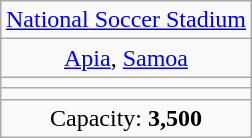<table class=wikitable style="margin:0.5em auto; text-align:center;">
<tr>
<td><a href='#'>National Soccer Stadium</a></td>
</tr>
<tr>
<td> <a href='#'>Apia</a>, <a href='#'>Samoa</a></td>
</tr>
<tr>
<td></td>
</tr>
<tr>
<td><small></small></td>
</tr>
<tr>
<td>Capacity: <strong>3,500</strong></td>
</tr>
</table>
